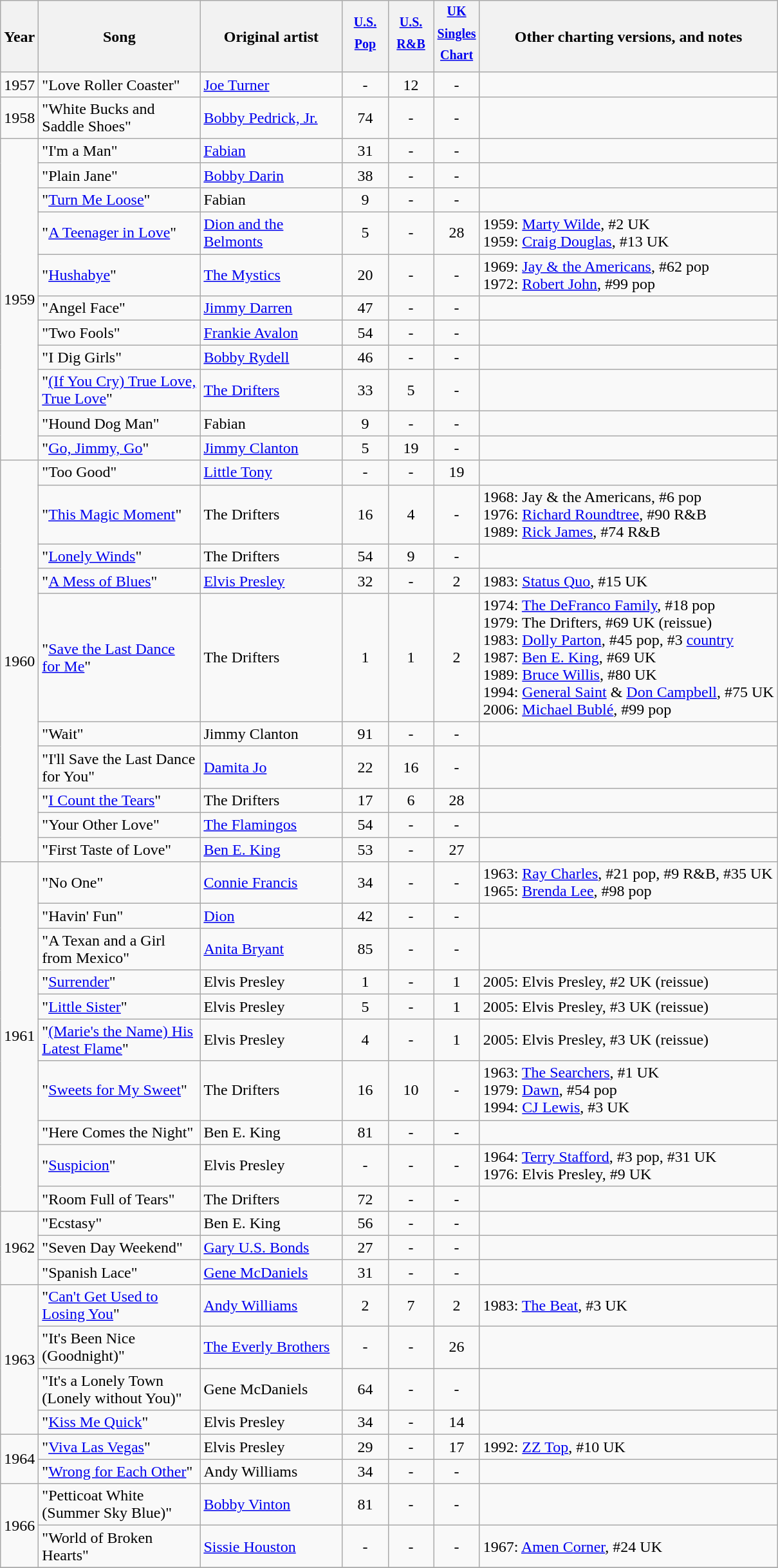<table class="wikitable">
<tr>
<th>Year</th>
<th width="160">Song</th>
<th width="140">Original artist</th>
<th width="40"><sup><a href='#'>U.S. Pop</a></sup></th>
<th width="40"><sup><a href='#'>U.S. R&B</a></sup></th>
<th width="40"><sup><a href='#'>UK Singles Chart</a></sup></th>
<th>Other charting versions, and notes</th>
</tr>
<tr>
<td rowspan="1">1957</td>
<td>"Love Roller Coaster"</td>
<td><a href='#'>Joe Turner</a></td>
<td align="center">-</td>
<td align="center">12</td>
<td align="center">-</td>
<td></td>
</tr>
<tr>
<td rowspan="1">1958</td>
<td>"White Bucks and Saddle Shoes"</td>
<td><a href='#'>Bobby Pedrick, Jr.</a></td>
<td align="center">74</td>
<td align="center">-</td>
<td align="center">-</td>
<td></td>
</tr>
<tr>
<td rowspan="11">1959</td>
<td>"I'm a Man"</td>
<td><a href='#'>Fabian</a></td>
<td align="center">31</td>
<td align="center">-</td>
<td align="center">-</td>
<td></td>
</tr>
<tr>
<td>"Plain Jane"</td>
<td><a href='#'>Bobby Darin</a></td>
<td align="center">38</td>
<td align="center">-</td>
<td align="center">-</td>
<td></td>
</tr>
<tr>
<td>"<a href='#'>Turn Me Loose</a>"</td>
<td>Fabian</td>
<td align="center">9</td>
<td align="center">-</td>
<td align="center">-</td>
<td></td>
</tr>
<tr>
<td>"<a href='#'>A Teenager in Love</a>"</td>
<td><a href='#'>Dion and the Belmonts</a></td>
<td align="center">5</td>
<td align="center">-</td>
<td align="center">28</td>
<td>1959: <a href='#'>Marty Wilde</a>, #2 UK<br>1959: <a href='#'>Craig Douglas</a>, #13 UK</td>
</tr>
<tr>
<td>"<a href='#'>Hushabye</a>"</td>
<td><a href='#'>The Mystics</a></td>
<td align="center">20</td>
<td align="center">-</td>
<td align="center">-</td>
<td>1969: <a href='#'>Jay & the Americans</a>, #62 pop<br>1972: <a href='#'>Robert John</a>, #99 pop</td>
</tr>
<tr>
<td>"Angel Face"</td>
<td><a href='#'>Jimmy Darren</a></td>
<td align="center">47</td>
<td align="center">-</td>
<td align="center">-</td>
<td></td>
</tr>
<tr>
<td>"Two Fools"</td>
<td><a href='#'>Frankie Avalon</a></td>
<td align="center">54</td>
<td align="center">-</td>
<td align="center">-</td>
<td></td>
</tr>
<tr>
<td>"I Dig Girls"</td>
<td><a href='#'>Bobby Rydell</a></td>
<td align="center">46</td>
<td align="center">-</td>
<td align="center">-</td>
<td></td>
</tr>
<tr>
<td>"<a href='#'>(If You Cry) True Love, True Love</a>"</td>
<td><a href='#'>The Drifters</a></td>
<td align="center">33</td>
<td align="center">5</td>
<td align="center">-</td>
<td></td>
</tr>
<tr>
<td>"Hound Dog Man"</td>
<td>Fabian</td>
<td align="center">9</td>
<td align="center">-</td>
<td align="center">-</td>
<td></td>
</tr>
<tr>
<td>"<a href='#'>Go, Jimmy, Go</a>"</td>
<td><a href='#'>Jimmy Clanton</a></td>
<td align="center">5</td>
<td align="center">19</td>
<td align="center">-</td>
<td></td>
</tr>
<tr>
<td rowspan="10">1960</td>
<td>"Too Good"</td>
<td><a href='#'>Little Tony</a></td>
<td align="center">-</td>
<td align="center">-</td>
<td align="center">19</td>
<td></td>
</tr>
<tr>
<td>"<a href='#'>This Magic Moment</a>"</td>
<td>The Drifters</td>
<td align="center">16</td>
<td align="center">4</td>
<td align="center">-</td>
<td>1968: Jay & the Americans, #6 pop<br>1976: <a href='#'>Richard Roundtree</a>, #90 R&B<br>1989: <a href='#'>Rick James</a>, #74 R&B</td>
</tr>
<tr>
<td>"<a href='#'>Lonely Winds</a>"</td>
<td>The Drifters</td>
<td align="center">54</td>
<td align="center">9</td>
<td align="center">-</td>
<td></td>
</tr>
<tr>
<td>"<a href='#'>A Mess of Blues</a>"</td>
<td><a href='#'>Elvis Presley</a></td>
<td align="center">32</td>
<td align="center">-</td>
<td align="center">2</td>
<td>1983: <a href='#'>Status Quo</a>, #15 UK</td>
</tr>
<tr>
<td>"<a href='#'>Save the Last Dance for Me</a>"</td>
<td>The Drifters</td>
<td align="center">1</td>
<td align="center">1</td>
<td align="center">2</td>
<td>1974: <a href='#'>The DeFranco Family</a>, #18 pop<br>1979: The Drifters, #69 UK (reissue)<br>1983: <a href='#'>Dolly Parton</a>, #45 pop, #3 <a href='#'>country</a><br>1987: <a href='#'>Ben E. King</a>, #69 UK<br>1989: <a href='#'>Bruce Willis</a>, #80 UK<br>1994: <a href='#'>General Saint</a> & <a href='#'>Don Campbell</a>, #75 UK<br>2006: <a href='#'>Michael Bublé</a>, #99 pop</td>
</tr>
<tr>
<td>"Wait"</td>
<td>Jimmy Clanton</td>
<td align="center">91</td>
<td align="center">-</td>
<td align="center">-</td>
<td></td>
</tr>
<tr>
<td>"I'll Save the Last Dance for You"</td>
<td><a href='#'>Damita Jo</a></td>
<td align="center">22</td>
<td align="center">16</td>
<td align="center">-</td>
<td></td>
</tr>
<tr>
<td>"<a href='#'>I Count the Tears</a>"</td>
<td>The Drifters</td>
<td align="center">17</td>
<td align="center">6</td>
<td align="center">28</td>
<td></td>
</tr>
<tr>
<td>"Your Other Love"</td>
<td><a href='#'>The Flamingos</a></td>
<td align="center">54</td>
<td align="center">-</td>
<td align="center">-</td>
<td></td>
</tr>
<tr>
<td>"First Taste of Love"</td>
<td><a href='#'>Ben E. King</a></td>
<td align="center">53</td>
<td align="center">-</td>
<td align="center">27</td>
<td></td>
</tr>
<tr>
<td rowspan="10">1961</td>
<td>"No One"</td>
<td><a href='#'>Connie Francis</a></td>
<td align="center">34</td>
<td align="center">-</td>
<td align="center">-</td>
<td>1963: <a href='#'>Ray Charles</a>, #21 pop, #9 R&B, #35 UK<br>1965: <a href='#'>Brenda Lee</a>, #98 pop</td>
</tr>
<tr>
<td>"Havin' Fun"</td>
<td><a href='#'>Dion</a></td>
<td align="center">42</td>
<td align="center">-</td>
<td align="center">-</td>
<td></td>
</tr>
<tr>
<td>"A Texan and a Girl from Mexico"</td>
<td><a href='#'>Anita Bryant</a></td>
<td align="center">85</td>
<td align="center">-</td>
<td align="center">-</td>
<td></td>
</tr>
<tr>
<td>"<a href='#'>Surrender</a>"</td>
<td>Elvis Presley</td>
<td align="center">1</td>
<td align="center">-</td>
<td align="center">1</td>
<td>2005: Elvis Presley, #2 UK (reissue)</td>
</tr>
<tr>
<td>"<a href='#'>Little Sister</a>"</td>
<td>Elvis Presley</td>
<td align="center">5</td>
<td align="center">-</td>
<td align="center">1</td>
<td>2005: Elvis Presley, #3 UK (reissue)</td>
</tr>
<tr>
<td>"<a href='#'>(Marie's the Name) His Latest Flame</a>"</td>
<td>Elvis Presley</td>
<td align="center">4</td>
<td align="center">-</td>
<td align="center">1</td>
<td 1977: Elvis Presley, #51 UK (reissue)>2005: Elvis Presley, #3 UK (reissue)</td>
</tr>
<tr>
<td>"<a href='#'>Sweets for My Sweet</a>"</td>
<td>The Drifters</td>
<td align="center">16</td>
<td align="center">10</td>
<td align="center">-</td>
<td>1963: <a href='#'>The Searchers</a>, #1 UK<br>1979: <a href='#'>Dawn</a>, #54 pop<br>1994: <a href='#'>CJ Lewis</a>, #3 UK</td>
</tr>
<tr>
<td>"Here Comes the Night"</td>
<td>Ben E. King</td>
<td align="center">81</td>
<td align="center">-</td>
<td align="center">-</td>
<td></td>
</tr>
<tr>
<td>"<a href='#'>Suspicion</a>"</td>
<td>Elvis Presley</td>
<td align="center">-</td>
<td align="center">-</td>
<td align="center">-</td>
<td>1964: <a href='#'>Terry Stafford</a>, #3 pop, #31 UK<br>1976: Elvis Presley, #9 UK</td>
</tr>
<tr>
<td>"Room Full of Tears"</td>
<td>The Drifters</td>
<td align="center">72</td>
<td align="center">-</td>
<td align="center">-</td>
<td></td>
</tr>
<tr>
<td rowspan="3">1962</td>
<td>"Ecstasy"</td>
<td>Ben E. King</td>
<td align="center">56</td>
<td align="center">-</td>
<td align="center">-</td>
<td></td>
</tr>
<tr>
<td>"Seven Day Weekend"</td>
<td><a href='#'>Gary U.S. Bonds</a></td>
<td align="center">27</td>
<td align="center">-</td>
<td align="center">-</td>
<td></td>
</tr>
<tr>
<td>"Spanish Lace"</td>
<td><a href='#'>Gene McDaniels</a></td>
<td align="center">31</td>
<td align="center">-</td>
<td align="center">-</td>
<td></td>
</tr>
<tr>
<td rowspan="4">1963</td>
<td>"<a href='#'>Can't Get Used to Losing You</a>"</td>
<td><a href='#'>Andy Williams</a></td>
<td align="center">2</td>
<td align="center">7</td>
<td align="center">2</td>
<td>1983: <a href='#'>The Beat</a>, #3 UK</td>
</tr>
<tr>
<td>"It's Been Nice (Goodnight)"</td>
<td><a href='#'>The Everly Brothers</a></td>
<td align="center">-</td>
<td align="center">-</td>
<td align="center">26</td>
<td></td>
</tr>
<tr>
<td>"It's a Lonely Town (Lonely without You)"</td>
<td>Gene McDaniels</td>
<td align="center">64</td>
<td align="center">-</td>
<td align="center">-</td>
<td></td>
</tr>
<tr>
<td>"<a href='#'>Kiss Me Quick</a>"</td>
<td>Elvis Presley</td>
<td align="center">34</td>
<td align="center">-</td>
<td align="center">14</td>
<td></td>
</tr>
<tr>
<td rowspan="2">1964</td>
<td>"<a href='#'>Viva Las Vegas</a>"</td>
<td>Elvis Presley</td>
<td align="center">29</td>
<td align="center">-</td>
<td align="center">17</td>
<td>1992: <a href='#'>ZZ Top</a>, #10 UK</td>
</tr>
<tr>
<td>"<a href='#'>Wrong for Each Other</a>"</td>
<td>Andy Williams</td>
<td align="center">34</td>
<td align="center">-</td>
<td align="center">-</td>
<td></td>
</tr>
<tr>
<td rowspan="2">1966</td>
<td>"Petticoat White (Summer Sky Blue)"</td>
<td><a href='#'>Bobby Vinton</a></td>
<td align="center">81</td>
<td align="center">-</td>
<td align="center">-</td>
<td></td>
</tr>
<tr>
<td>"World of Broken Hearts"</td>
<td><a href='#'>Sissie Houston</a></td>
<td align="center">-</td>
<td align="center">-</td>
<td align="center">-</td>
<td>1967: <a href='#'>Amen Corner</a>, #24 UK</td>
</tr>
<tr>
</tr>
</table>
